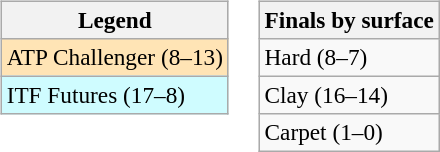<table>
<tr valign=top>
<td><br><table class=wikitable style=font-size:97%>
<tr>
<th>Legend</th>
</tr>
<tr bgcolor=moccasin>
<td>ATP Challenger (8–13)</td>
</tr>
<tr bgcolor=cffcff>
<td>ITF Futures (17–8)</td>
</tr>
</table>
</td>
<td><br><table class=wikitable style=font-size:97%>
<tr>
<th>Finals by surface</th>
</tr>
<tr>
<td>Hard (8–7)</td>
</tr>
<tr>
<td>Clay (16–14)</td>
</tr>
<tr>
<td>Carpet (1–0)</td>
</tr>
</table>
</td>
</tr>
</table>
